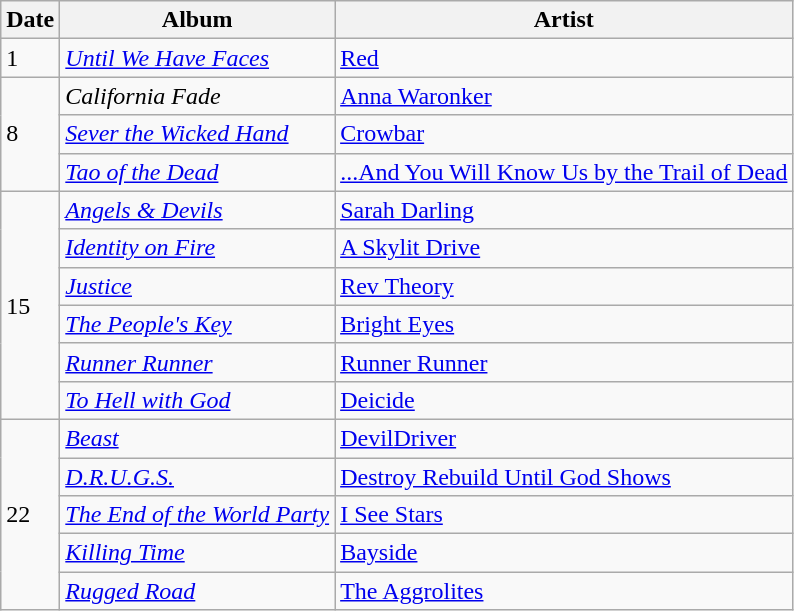<table class="wikitable">
<tr>
<th>Date</th>
<th>Album</th>
<th>Artist</th>
</tr>
<tr>
<td>1</td>
<td><em><a href='#'>Until We Have Faces</a></em></td>
<td><a href='#'>Red</a></td>
</tr>
<tr>
<td rowspan="3">8</td>
<td><em>California Fade</em></td>
<td><a href='#'>Anna Waronker</a></td>
</tr>
<tr>
<td><em><a href='#'>Sever the Wicked Hand</a></em></td>
<td><a href='#'>Crowbar</a></td>
</tr>
<tr>
<td><em><a href='#'>Tao of the Dead</a></em></td>
<td><a href='#'>...And You Will Know Us by the Trail of Dead</a></td>
</tr>
<tr>
<td rowspan="6">15</td>
<td><em><a href='#'>Angels & Devils</a></em></td>
<td><a href='#'>Sarah Darling</a></td>
</tr>
<tr>
<td><em><a href='#'>Identity on Fire</a></em></td>
<td><a href='#'>A Skylit Drive</a></td>
</tr>
<tr>
<td><em><a href='#'>Justice</a></em></td>
<td><a href='#'>Rev Theory</a></td>
</tr>
<tr>
<td><em><a href='#'>The People's Key</a></em></td>
<td><a href='#'>Bright Eyes</a></td>
</tr>
<tr>
<td><em><a href='#'>Runner Runner</a></em></td>
<td><a href='#'>Runner Runner</a></td>
</tr>
<tr>
<td><em><a href='#'>To Hell with God</a></em></td>
<td><a href='#'>Deicide</a></td>
</tr>
<tr>
<td rowspan="5">22</td>
<td><em><a href='#'>Beast</a></em></td>
<td><a href='#'>DevilDriver</a></td>
</tr>
<tr>
<td><em><a href='#'>D.R.U.G.S.</a></em></td>
<td><a href='#'>Destroy Rebuild Until God Shows</a></td>
</tr>
<tr>
<td><em><a href='#'>The End of the World Party</a></em></td>
<td><a href='#'>I See Stars</a></td>
</tr>
<tr>
<td><em><a href='#'>Killing Time</a></em></td>
<td><a href='#'>Bayside</a></td>
</tr>
<tr>
<td><em><a href='#'>Rugged Road</a></em></td>
<td><a href='#'>The Aggrolites</a></td>
</tr>
</table>
